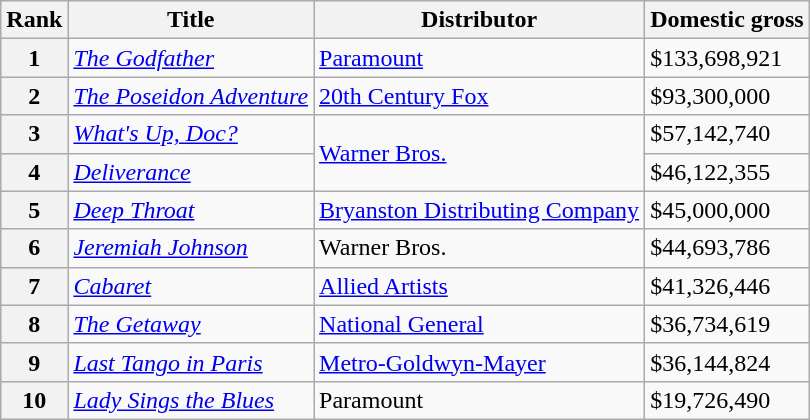<table class="wikitable sortable" style="margin:auto; margin:auto;">
<tr>
<th>Rank</th>
<th>Title</th>
<th>Distributor</th>
<th>Domestic gross</th>
</tr>
<tr>
<th style="text-align:center;">1</th>
<td><em><a href='#'>The Godfather</a></em></td>
<td><a href='#'>Paramount</a></td>
<td>$133,698,921</td>
</tr>
<tr>
<th style="text-align:center;">2</th>
<td><em><a href='#'>The Poseidon Adventure</a></em></td>
<td><a href='#'>20th Century Fox</a></td>
<td>$93,300,000</td>
</tr>
<tr>
<th style="text-align:center;">3</th>
<td><em><a href='#'>What's Up, Doc?</a></em></td>
<td rowspan="2"><a href='#'>Warner Bros.</a></td>
<td>$57,142,740</td>
</tr>
<tr>
<th style="text-align:center;">4</th>
<td><em><a href='#'>Deliverance</a></em></td>
<td>$46,122,355</td>
</tr>
<tr>
<th style="text-align:center;">5</th>
<td><em><a href='#'>Deep Throat</a></em></td>
<td><a href='#'>Bryanston Distributing Company</a></td>
<td>$45,000,000</td>
</tr>
<tr>
<th style="text-align:center;">6</th>
<td><em><a href='#'>Jeremiah Johnson</a></em></td>
<td>Warner Bros.</td>
<td>$44,693,786</td>
</tr>
<tr>
<th style="text-align:center;">7</th>
<td><em><a href='#'>Cabaret</a></em></td>
<td><a href='#'>Allied Artists</a></td>
<td>$41,326,446</td>
</tr>
<tr>
<th style="text-align:center;">8</th>
<td><em><a href='#'>The Getaway</a></em></td>
<td><a href='#'>National General</a></td>
<td>$36,734,619</td>
</tr>
<tr>
<th style="text-align:center;">9</th>
<td><em><a href='#'>Last Tango in Paris</a></em></td>
<td><a href='#'>Metro-Goldwyn-Mayer</a></td>
<td>$36,144,824</td>
</tr>
<tr>
<th style="text-align:center;">10</th>
<td><em><a href='#'>Lady Sings the Blues</a></em></td>
<td>Paramount</td>
<td>$19,726,490</td>
</tr>
</table>
